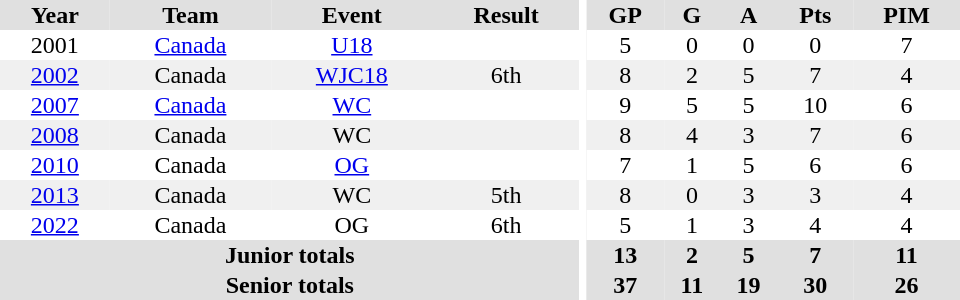<table border="0" cellpadding="1" cellspacing="0" ID="Table3" style="text-align:center; width:40em">
<tr ALIGN="centre" bgcolor="#e0e0e0">
<th>Year</th>
<th>Team</th>
<th>Event</th>
<th>Result</th>
<th rowspan="99" bgcolor="#ffffff"></th>
<th>GP</th>
<th>G</th>
<th>A</th>
<th>Pts</th>
<th>PIM</th>
</tr>
<tr>
<td>2001</td>
<td><a href='#'>Canada</a></td>
<td><a href='#'>U18</a></td>
<td></td>
<td>5</td>
<td>0</td>
<td>0</td>
<td>0</td>
<td>7</td>
</tr>
<tr bgcolor="#f0f0f0">
<td><a href='#'>2002</a></td>
<td>Canada</td>
<td><a href='#'>WJC18</a></td>
<td>6th</td>
<td>8</td>
<td>2</td>
<td>5</td>
<td>7</td>
<td>4</td>
</tr>
<tr>
<td><a href='#'>2007</a></td>
<td><a href='#'>Canada</a></td>
<td><a href='#'>WC</a></td>
<td></td>
<td>9</td>
<td>5</td>
<td>5</td>
<td>10</td>
<td>6</td>
</tr>
<tr bgcolor="#f0f0f0">
<td><a href='#'>2008</a></td>
<td>Canada</td>
<td>WC</td>
<td></td>
<td>8</td>
<td>4</td>
<td>3</td>
<td>7</td>
<td>6</td>
</tr>
<tr>
<td><a href='#'>2010</a></td>
<td>Canada</td>
<td><a href='#'>OG</a></td>
<td></td>
<td>7</td>
<td>1</td>
<td>5</td>
<td>6</td>
<td>6</td>
</tr>
<tr bgcolor="#f0f0f0">
<td><a href='#'>2013</a></td>
<td>Canada</td>
<td>WC</td>
<td>5th</td>
<td>8</td>
<td>0</td>
<td>3</td>
<td>3</td>
<td>4</td>
</tr>
<tr>
<td><a href='#'>2022</a></td>
<td>Canada</td>
<td>OG</td>
<td>6th</td>
<td>5</td>
<td>1</td>
<td>3</td>
<td>4</td>
<td>4</td>
</tr>
<tr bgcolor="#e0e0e0">
<th colspan=4>Junior totals</th>
<th>13</th>
<th>2</th>
<th>5</th>
<th>7</th>
<th>11</th>
</tr>
<tr bgcolor="#e0e0e0">
<th colspan=4>Senior totals</th>
<th>37</th>
<th>11</th>
<th>19</th>
<th>30</th>
<th>26</th>
</tr>
</table>
